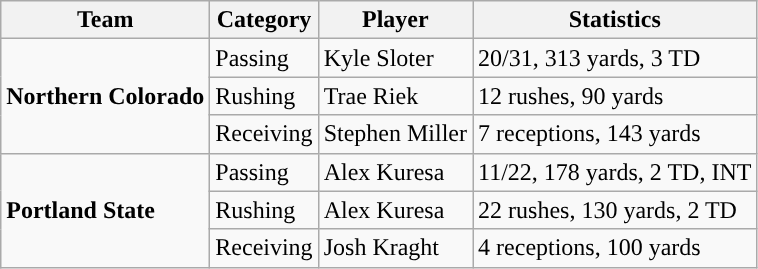<table class="wikitable" style="float: left;">
<tr>
<th>Team</th>
<th>Category</th>
<th>Player</th>
<th>Statistics</th>
</tr>
<tr>
<td rowspan=3><strong>Northern Colorado</strong></td>
<td>Passing</td>
<td>Kyle Sloter</td>
<td>20/31, 313 yards, 3 TD</td>
</tr>
<tr>
<td>Rushing</td>
<td>Trae Riek</td>
<td>12 rushes, 90 yards</td>
</tr>
<tr>
<td>Receiving</td>
<td>Stephen Miller</td>
<td>7 receptions, 143 yards</td>
</tr>
<tr>
<td rowspan=3><strong>Portland State</strong></td>
<td>Passing</td>
<td>Alex Kuresa</td>
<td>11/22, 178 yards, 2 TD, INT</td>
</tr>
<tr>
<td>Rushing</td>
<td>Alex Kuresa</td>
<td>22 rushes, 130 yards, 2 TD</td>
</tr>
<tr>
<td>Receiving</td>
<td>Josh Kraght</td>
<td>4 receptions, 100 yards</td>
</tr>
</table>
